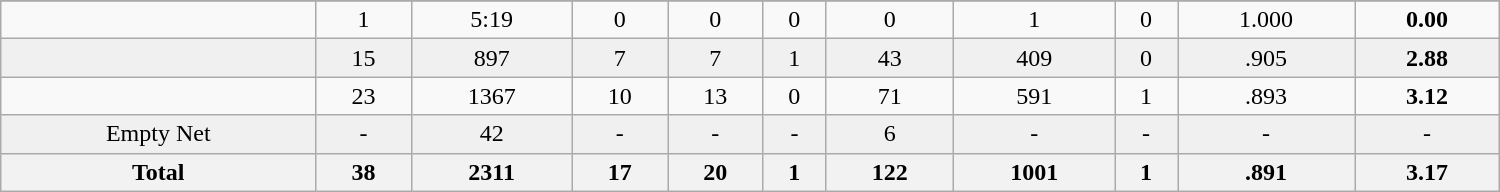<table class="wikitable sortable" width ="1000">
<tr align="center">
</tr>
<tr align="center" bgcolor="">
<td></td>
<td>1</td>
<td>5:19</td>
<td>0</td>
<td>0</td>
<td>0</td>
<td>0</td>
<td>1</td>
<td>0</td>
<td>1.000</td>
<td><strong>0.00</strong></td>
</tr>
<tr align="center" bgcolor="f0f0f0">
<td></td>
<td>15</td>
<td>897</td>
<td>7</td>
<td>7</td>
<td>1</td>
<td>43</td>
<td>409</td>
<td>0</td>
<td>.905</td>
<td><strong>2.88</strong></td>
</tr>
<tr align="center" bgcolor="">
<td></td>
<td>23</td>
<td>1367</td>
<td>10</td>
<td>13</td>
<td>0</td>
<td>71</td>
<td>591</td>
<td>1</td>
<td>.893</td>
<td><strong>3.12</strong></td>
</tr>
<tr align="center" bgcolor="f0f0f0">
<td>Empty Net</td>
<td>-</td>
<td>42</td>
<td>-</td>
<td>-</td>
<td>-</td>
<td>6</td>
<td>-</td>
<td>-</td>
<td>-</td>
<td>-</td>
</tr>
<tr>
<th>Total</th>
<th>38</th>
<th>2311</th>
<th>17</th>
<th>20</th>
<th>1</th>
<th>122</th>
<th>1001</th>
<th>1</th>
<th>.891</th>
<th>3.17</th>
</tr>
</table>
